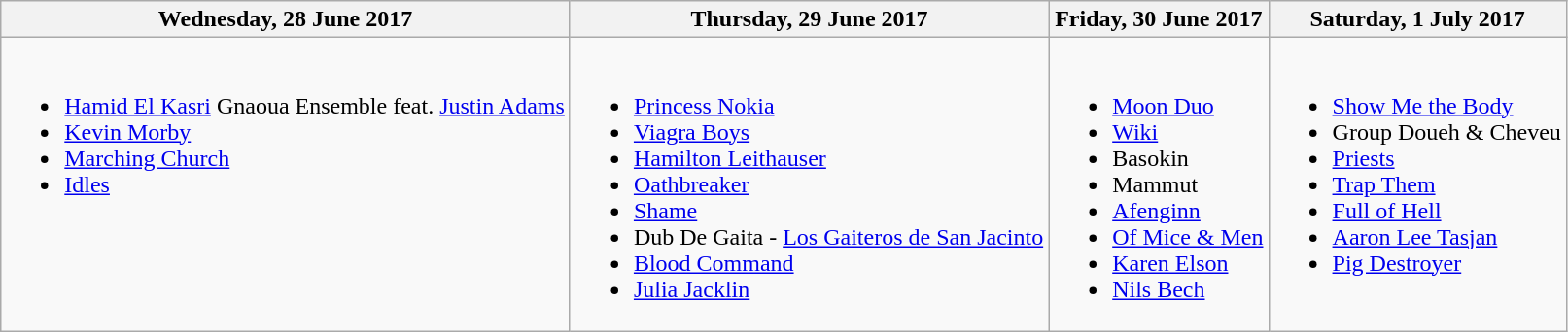<table class="wikitable">
<tr>
<th>Wednesday, 28 June 2017</th>
<th>Thursday, 29 June 2017</th>
<th>Friday, 30 June 2017</th>
<th>Saturday, 1 July 2017</th>
</tr>
<tr valign="top">
<td><br><ul><li><a href='#'>Hamid El Kasri</a> Gnaoua Ensemble feat. <a href='#'>Justin Adams</a></li><li><a href='#'>Kevin Morby</a></li><li><a href='#'>Marching Church</a></li><li><a href='#'>Idles</a></li></ul></td>
<td><br><ul><li><a href='#'>Princess Nokia</a></li><li><a href='#'>Viagra Boys</a></li><li><a href='#'>Hamilton Leithauser</a></li><li><a href='#'>Oathbreaker</a></li><li><a href='#'>Shame</a></li><li>Dub De Gaita - <a href='#'>Los Gaiteros de San Jacinto</a></li><li><a href='#'>Blood Command</a></li><li><a href='#'>Julia Jacklin</a></li></ul></td>
<td><br><ul><li><a href='#'>Moon Duo</a></li><li><a href='#'>Wiki</a></li><li>Basokin</li><li>Mammut</li><li><a href='#'>Afenginn</a></li><li><a href='#'>Of Mice & Men</a></li><li><a href='#'>Karen Elson</a></li><li><a href='#'>Nils Bech</a></li></ul></td>
<td><br><ul><li><a href='#'>Show Me the Body</a></li><li>Group Doueh & Cheveu</li><li><a href='#'>Priests</a></li><li><a href='#'>Trap Them</a></li><li><a href='#'>Full of Hell</a></li><li><a href='#'>Aaron Lee Tasjan</a></li><li><a href='#'>Pig Destroyer</a></li></ul></td>
</tr>
</table>
